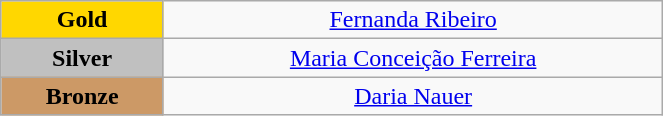<table class="wikitable" style="text-align:center; " width="35%">
<tr>
<td bgcolor="gold"><strong>Gold</strong></td>
<td><a href='#'>Fernanda Ribeiro</a><br>  <small><em></em></small></td>
</tr>
<tr>
<td bgcolor="silver"><strong>Silver</strong></td>
<td><a href='#'>Maria Conceição Ferreira</a><br>  <small><em></em></small></td>
</tr>
<tr>
<td bgcolor="CC9966"><strong>Bronze</strong></td>
<td><a href='#'>Daria Nauer</a><br>  <small><em></em></small></td>
</tr>
</table>
